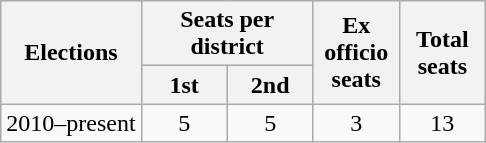<table class="wikitable" style="text-align:center">
<tr>
<th rowspan="2">Elections</th>
<th colspan="2">Seats per district</th>
<th rowspan="2" width="50px">Ex officio seats</th>
<th rowspan="2" width="50px">Total seats</th>
</tr>
<tr>
<th width="50px">1st</th>
<th width="50px">2nd</th>
</tr>
<tr>
<td>2010–present</td>
<td>5</td>
<td>5</td>
<td>3</td>
<td>13</td>
</tr>
</table>
